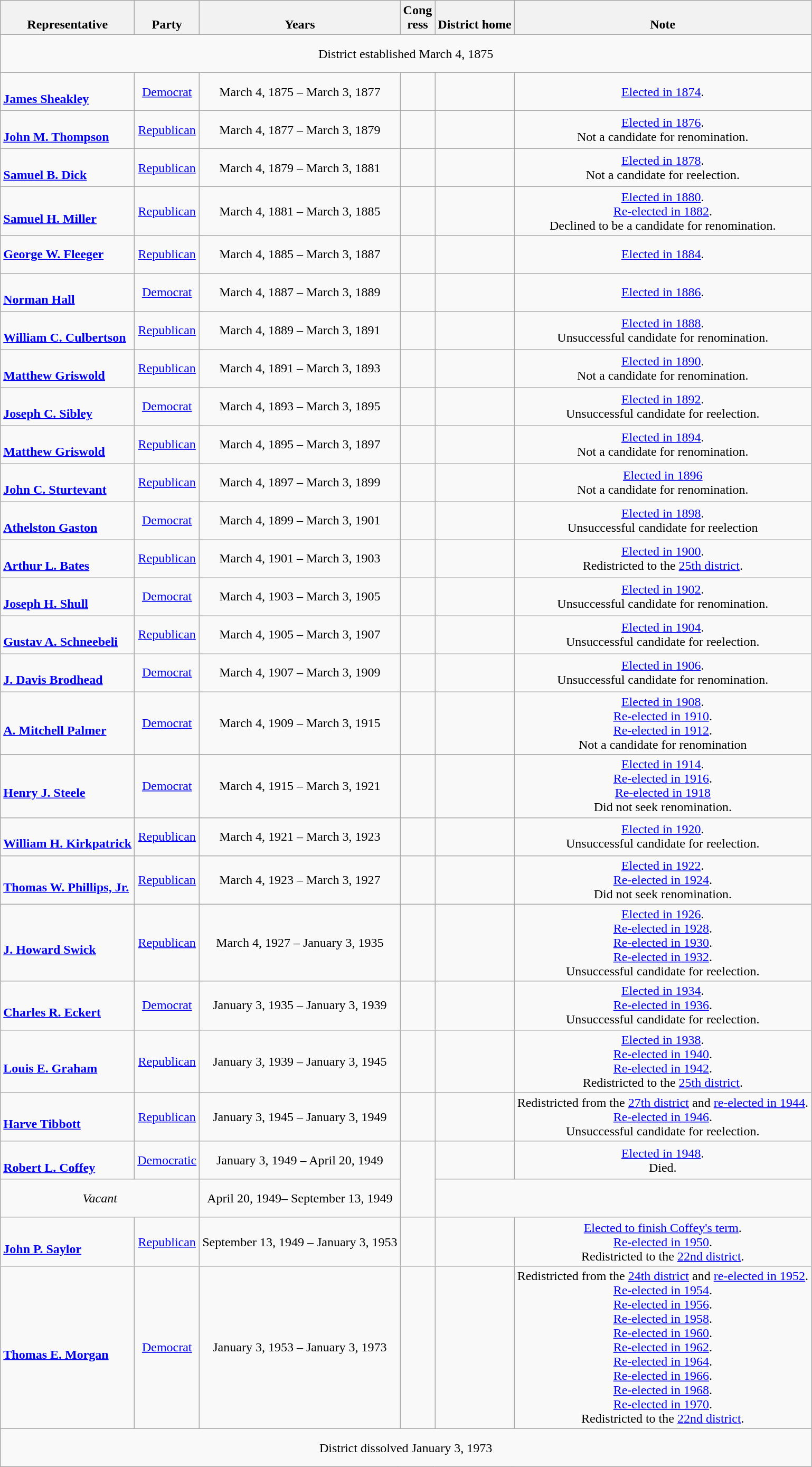<table class=wikitable style="text-align:center">
<tr valign=bottom>
<th>Representative</th>
<th>Party</th>
<th>Years</th>
<th>Cong<br>ress</th>
<th>District home</th>
<th>Note</th>
</tr>
<tr style="height:3em">
<td colspan=6>District established March 4, 1875</td>
</tr>
<tr style="height:3em">
<td nowrap align=left><br><strong><a href='#'>James Sheakley</a></strong><br></td>
<td><a href='#'>Democrat</a></td>
<td>March 4, 1875 – March 3, 1877</td>
<td></td>
<td></td>
<td><a href='#'>Elected in 1874</a>.<br></td>
</tr>
<tr style="height:3em">
<td nowrap align=left><br><strong><a href='#'>John M. Thompson</a></strong><br></td>
<td><a href='#'>Republican</a></td>
<td>March 4, 1877 – March 3, 1879</td>
<td></td>
<td></td>
<td><a href='#'>Elected in 1876</a>.<br>Not a candidate for renomination.</td>
</tr>
<tr style="height:3em">
<td nowrap align=left><br><strong><a href='#'>Samuel B. Dick</a></strong><br></td>
<td><a href='#'>Republican</a></td>
<td>March 4, 1879 – March 3, 1881</td>
<td></td>
<td></td>
<td><a href='#'>Elected in 1878</a>.<br>Not a candidate for reelection.</td>
</tr>
<tr style="height:3em">
<td nowrap align=left><br><strong><a href='#'>Samuel H. Miller</a></strong><br></td>
<td><a href='#'>Republican</a></td>
<td>March 4, 1881 – March 3, 1885</td>
<td></td>
<td></td>
<td><a href='#'>Elected in 1880</a>.<br><a href='#'>Re-elected in 1882</a>.<br>Declined to be a candidate for renomination.</td>
</tr>
<tr style="height:3em">
<td nowrap align=left><strong><a href='#'>George W. Fleeger</a></strong><br></td>
<td><a href='#'>Republican</a></td>
<td>March 4, 1885 – March 3, 1887</td>
<td></td>
<td></td>
<td><a href='#'>Elected in 1884</a>.<br></td>
</tr>
<tr style="height:3em">
<td nowrap align=left><br><strong><a href='#'>Norman Hall</a></strong><br></td>
<td><a href='#'>Democrat</a></td>
<td>March 4, 1887 – March 3, 1889</td>
<td></td>
<td></td>
<td><a href='#'>Elected in 1886</a>.<br></td>
</tr>
<tr style="height:3em">
<td nowrap align=left><br><strong><a href='#'>William C. Culbertson</a></strong><br></td>
<td><a href='#'>Republican</a></td>
<td>March 4, 1889 – March 3, 1891</td>
<td></td>
<td></td>
<td><a href='#'>Elected in 1888</a>.<br>Unsuccessful candidate for renomination.</td>
</tr>
<tr style="height:3em">
<td nowrap align=left><br><strong><a href='#'>Matthew Griswold</a></strong><br></td>
<td><a href='#'>Republican</a></td>
<td>March 4, 1891 – March 3, 1893</td>
<td></td>
<td></td>
<td><a href='#'>Elected in 1890</a>.<br>Not a candidate for renomination.</td>
</tr>
<tr style="height:3em">
<td nowrap align=left><br><strong><a href='#'>Joseph C. Sibley</a></strong><br></td>
<td><a href='#'>Democrat</a></td>
<td>March 4, 1893 – March 3, 1895</td>
<td></td>
<td></td>
<td><a href='#'>Elected in 1892</a>.<br>Unsuccessful candidate for reelection.</td>
</tr>
<tr style="height:3em">
<td nowrap align=left><br><strong><a href='#'>Matthew Griswold</a></strong><br></td>
<td><a href='#'>Republican</a></td>
<td>March 4, 1895 – March 3, 1897</td>
<td></td>
<td></td>
<td><a href='#'>Elected in 1894</a>.<br>Not a candidate for renomination.</td>
</tr>
<tr style="height:3em">
<td nowrap align=left><br><strong><a href='#'>John C. Sturtevant</a></strong><br></td>
<td><a href='#'>Republican</a></td>
<td>March 4, 1897 – March 3, 1899</td>
<td></td>
<td></td>
<td><a href='#'>Elected in 1896</a><br>Not a candidate for renomination.</td>
</tr>
<tr style="height:3em">
<td nowrap align=left><br><strong><a href='#'>Athelston Gaston</a></strong><br></td>
<td><a href='#'>Democrat</a></td>
<td>March 4, 1899 – March 3, 1901</td>
<td></td>
<td></td>
<td><a href='#'>Elected in 1898</a>.<br>Unsuccessful candidate for reelection</td>
</tr>
<tr style="height:3em">
<td nowrap align=left><br><strong><a href='#'>Arthur L. Bates</a></strong><br></td>
<td><a href='#'>Republican</a></td>
<td>March 4, 1901 – March 3, 1903</td>
<td></td>
<td></td>
<td><a href='#'>Elected in 1900</a>.<br>Redistricted to the <a href='#'>25th district</a>.</td>
</tr>
<tr style="height:3em">
<td nowrap align=left><br><strong><a href='#'>Joseph H. Shull</a></strong><br></td>
<td><a href='#'>Democrat</a></td>
<td>March 4, 1903 – March 3, 1905</td>
<td></td>
<td></td>
<td><a href='#'>Elected in 1902</a>.<br>Unsuccessful candidate for renomination.</td>
</tr>
<tr style="height:3em">
<td nowrap align=left><br><strong><a href='#'>Gustav A. Schneebeli</a></strong><br></td>
<td><a href='#'>Republican</a></td>
<td>March 4, 1905 – March 3, 1907</td>
<td></td>
<td></td>
<td><a href='#'>Elected in 1904</a>.<br>Unsuccessful candidate for reelection.</td>
</tr>
<tr style="height:3em">
<td nowrap align=left><br><strong><a href='#'>J. Davis Brodhead</a></strong><br></td>
<td><a href='#'>Democrat</a></td>
<td>March 4, 1907 – March 3, 1909</td>
<td></td>
<td></td>
<td><a href='#'>Elected in 1906</a>.<br>Unsuccessful candidate for renomination.</td>
</tr>
<tr style="height:3em">
<td nowrap align=left><br><strong><a href='#'>A. Mitchell Palmer</a></strong><br></td>
<td><a href='#'>Democrat</a></td>
<td>March 4, 1909 – March 3, 1915</td>
<td></td>
<td></td>
<td><a href='#'>Elected in 1908</a>.<br><a href='#'>Re-elected in 1910</a>.<br><a href='#'>Re-elected in 1912</a>.<br>Not a candidate for renomination</td>
</tr>
<tr style="height:3em">
<td nowrap align=left><br><strong><a href='#'>Henry J. Steele</a></strong><br></td>
<td><a href='#'>Democrat</a></td>
<td>March 4, 1915 – March 3, 1921</td>
<td></td>
<td></td>
<td><a href='#'>Elected in 1914</a>.<br><a href='#'>Re-elected in 1916</a>.<br><a href='#'>Re-elected in 1918</a><br>Did not seek renomination.</td>
</tr>
<tr style="height:3em">
<td nowrap align=left><br><strong><a href='#'>William H. Kirkpatrick</a></strong><br></td>
<td><a href='#'>Republican</a></td>
<td>March 4, 1921 – March 3, 1923</td>
<td></td>
<td></td>
<td><a href='#'>Elected in 1920</a>.<br>Unsuccessful candidate for reelection.</td>
</tr>
<tr style="height:3em">
<td nowrap align=left><br><strong><a href='#'>Thomas W. Phillips, Jr.</a></strong><br></td>
<td><a href='#'>Republican</a></td>
<td>March 4, 1923 – March 3, 1927</td>
<td></td>
<td></td>
<td><a href='#'>Elected in 1922</a>.<br><a href='#'>Re-elected in 1924</a>.<br>Did not seek renomination.</td>
</tr>
<tr style="height:3em">
<td nowrap align=left><br><strong><a href='#'>J. Howard Swick</a></strong><br></td>
<td><a href='#'>Republican</a></td>
<td>March 4, 1927 – January 3, 1935</td>
<td></td>
<td></td>
<td><a href='#'>Elected in 1926</a>.<br><a href='#'>Re-elected in 1928</a>.<br><a href='#'>Re-elected in 1930</a>.<br><a href='#'>Re-elected in 1932</a>.<br>Unsuccessful candidate for reelection.</td>
</tr>
<tr style="height:3em">
<td nowrap align=left><br><strong><a href='#'>Charles R. Eckert</a></strong><br></td>
<td><a href='#'>Democrat</a></td>
<td>January 3, 1935 – January 3, 1939</td>
<td></td>
<td></td>
<td><a href='#'>Elected in 1934</a>.<br><a href='#'>Re-elected in 1936</a>.<br>Unsuccessful candidate for reelection.</td>
</tr>
<tr style="height:3em">
<td nowrap align=left><br><strong><a href='#'>Louis E. Graham</a></strong><br></td>
<td><a href='#'>Republican</a></td>
<td>January 3, 1939 – January 3, 1945</td>
<td></td>
<td></td>
<td><a href='#'>Elected in 1938</a>.<br><a href='#'>Re-elected in 1940</a>.<br><a href='#'>Re-elected in 1942</a>.<br>Redistricted to the <a href='#'>25th district</a>.</td>
</tr>
<tr style="height:3em">
<td nowrap align=left><br><strong><a href='#'>Harve Tibbott</a></strong><br></td>
<td><a href='#'>Republican</a></td>
<td>January 3, 1945 – January 3, 1949</td>
<td></td>
<td></td>
<td>Redistricted from the <a href='#'>27th district</a> and <a href='#'>re-elected in 1944</a>.<br><a href='#'>Re-elected in 1946</a>.<br>Unsuccessful candidate for reelection.</td>
</tr>
<tr style="height:3em">
<td nowrap align=left><br><strong><a href='#'>Robert L. Coffey</a></strong><br></td>
<td><a href='#'>Democratic</a></td>
<td>January 3, 1949 – April 20, 1949</td>
<td rowspan=2></td>
<td></td>
<td><a href='#'>Elected in 1948</a>.<br>Died.</td>
</tr>
<tr style="height:3em">
<td colspan=2><em>Vacant</em></td>
<td>April 20, 1949– September 13, 1949</td>
<td colspan=2></td>
</tr>
<tr style="height:3em">
<td nowrap align=left><br><strong><a href='#'>John P. Saylor</a></strong><br></td>
<td><a href='#'>Republican</a></td>
<td>September 13, 1949 – January 3, 1953</td>
<td></td>
<td></td>
<td><a href='#'>Elected to finish Coffey's term</a>.<br><a href='#'>Re-elected in 1950</a>.<br>Redistricted to the <a href='#'>22nd district</a>.</td>
</tr>
<tr style="height:3em">
<td nowrap align=left><br><strong><a href='#'>Thomas E. Morgan</a></strong><br></td>
<td><a href='#'>Democrat</a></td>
<td>January 3, 1953 – January 3, 1973</td>
<td></td>
<td></td>
<td>Redistricted from the <a href='#'>24th district</a> and <a href='#'>re-elected in 1952</a>.<br><a href='#'>Re-elected in 1954</a>.<br><a href='#'>Re-elected in 1956</a>.<br><a href='#'>Re-elected in 1958</a>.<br><a href='#'>Re-elected in 1960</a>.<br><a href='#'>Re-elected in 1962</a>.<br><a href='#'>Re-elected in 1964</a>.<br><a href='#'>Re-elected in 1966</a>.<br><a href='#'>Re-elected in 1968</a>.<br><a href='#'>Re-elected in 1970</a>.<br>Redistricted to the <a href='#'>22nd district</a>.</td>
</tr>
<tr style="height:3em">
<td colspan=6>District dissolved January 3, 1973</td>
</tr>
</table>
